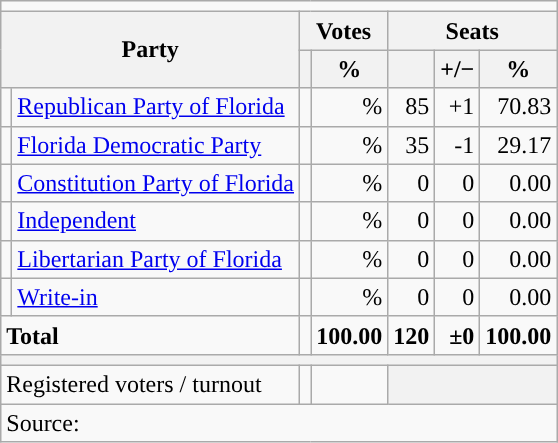<table class="wikitable">
<tr>
<td colspan="7"></td>
</tr>
<tr>
<th colspan="2" rowspan="2">Party</th>
<th colspan="2">Votes</th>
<th colspan="3">Seats</th>
</tr>
<tr>
<th></th>
<th>%</th>
<th></th>
<th>+/−</th>
<th>%</th>
</tr>
<tr>
<td style="background-color:"></td>
<td><a href='#'>Republican Party of Florida</a></td>
<td align="right"></td>
<td align="right">%</td>
<td align="right">85</td>
<td align="right">+1</td>
<td align="right">70.83</td>
</tr>
<tr>
<td style="background-color:"></td>
<td><a href='#'>Florida Democratic Party</a></td>
<td align="right"></td>
<td align="right">%</td>
<td align="right">35</td>
<td align="right">-1</td>
<td align="right">29.17</td>
</tr>
<tr>
<td style="background-color:"></td>
<td><a href='#'>Constitution Party of Florida</a></td>
<td align="right"></td>
<td align="right">%</td>
<td align="right">0</td>
<td align="right">0</td>
<td align="right">0.00</td>
</tr>
<tr>
<td style="background-color:"></td>
<td><a href='#'>Independent</a></td>
<td align="right"></td>
<td align="right">%</td>
<td align="right">0</td>
<td align="right">0</td>
<td align="right">0.00</td>
</tr>
<tr>
<td style="background-color:"></td>
<td><a href='#'>Libertarian Party of Florida</a></td>
<td align="right"></td>
<td align="right">%</td>
<td align="right">0</td>
<td align="right">0</td>
<td align="right">0.00</td>
</tr>
<tr>
<td style="background-color:"></td>
<td><a href='#'>Write-in</a></td>
<td align="right"></td>
<td align="right">%</td>
<td align="right">0</td>
<td align="right">0</td>
<td align="right">0.00</td>
</tr>
<tr>
<td colspan="2"><strong>Total</strong></td>
<td align="right"><strong> </strong></td>
<td align="right"><strong>100.00</strong></td>
<td align="right"><strong>120</strong></td>
<td align="right"><strong>±0</strong></td>
<td align="right"><strong>100.00</strong></td>
</tr>
<tr>
<th colspan="7"></th>
</tr>
<tr>
<td colspan="2">Registered voters / turnout</td>
<td align="right"></td>
<td align="right"></td>
<th colspan="3"></th>
</tr>
<tr>
<td colspan="7">Source: <em></em></td>
</tr>
</table>
